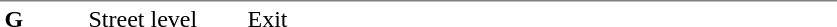<table table border=0 cellspacing=0 cellpadding=3>
<tr>
<td style="border-top:solid 1px gray;" width=50 valign=top><strong>G</strong></td>
<td style="border-top:solid 1px gray;" width=100 valign=top>Street level</td>
<td style="border-top:solid 1px gray;" width=390 valign=top>Exit</td>
</tr>
</table>
